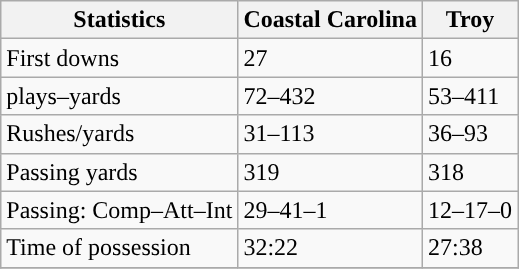<table class="wikitable" style="float: left;">
<tr>
<th>Statistics</th>
<th>Coastal Carolina</th>
<th>Troy</th>
</tr>
<tr>
<td>First downs</td>
<td>27</td>
<td>16</td>
</tr>
<tr>
<td>plays–yards</td>
<td>72–432</td>
<td>53–411</td>
</tr>
<tr>
<td>Rushes/yards</td>
<td>31–113</td>
<td>36–93</td>
</tr>
<tr>
<td>Passing yards</td>
<td>319</td>
<td>318</td>
</tr>
<tr>
<td>Passing: Comp–Att–Int</td>
<td>29–41–1</td>
<td>12–17–0</td>
</tr>
<tr>
<td>Time of possession</td>
<td>32:22</td>
<td>27:38</td>
</tr>
<tr>
</tr>
</table>
